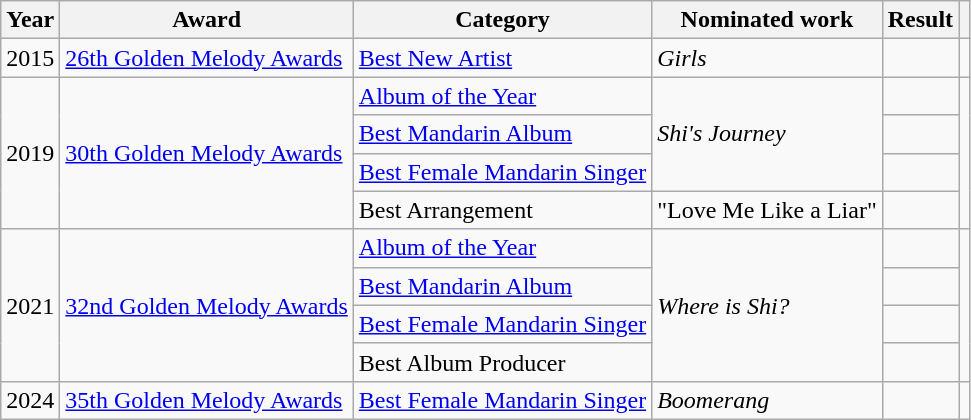<table class="wikitable sortable">
<tr>
<th>Year</th>
<th>Award</th>
<th>Category</th>
<th>Nominated work</th>
<th>Result</th>
<th class="unsortable"></th>
</tr>
<tr>
<td>2015</td>
<td><a href='#'>26th Golden Melody Awards</a></td>
<td><a href='#'>Best New Artist</a></td>
<td><em>Girls</em></td>
<td></td>
<td></td>
</tr>
<tr>
<td rowspan="4">2019</td>
<td rowspan="4"><a href='#'>30th Golden Melody Awards</a></td>
<td><a href='#'>Album of the Year</a></td>
<td rowspan="3"><em>Shi's Journey</em></td>
<td></td>
<td rowspan="4"><br></td>
</tr>
<tr>
<td><a href='#'>Best Mandarin Album</a></td>
<td></td>
</tr>
<tr>
<td><a href='#'>Best Female Mandarin Singer</a></td>
<td></td>
</tr>
<tr>
<td>Best Arrangement</td>
<td>"Love Me Like a Liar"</td>
<td></td>
</tr>
<tr>
<td rowspan="4">2021</td>
<td rowspan="4"><a href='#'>32nd Golden Melody Awards</a></td>
<td><a href='#'>Album of the Year</a></td>
<td rowspan="4"><em>Where is Shi?</em></td>
<td></td>
<td rowspan="4"></td>
</tr>
<tr>
<td><a href='#'>Best Mandarin Album</a></td>
<td></td>
</tr>
<tr>
<td><a href='#'>Best Female Mandarin Singer</a></td>
<td></td>
</tr>
<tr>
<td>Best Album Producer</td>
<td></td>
</tr>
<tr>
<td>2024</td>
<td><a href='#'>35th Golden Melody Awards</a></td>
<td><a href='#'>Best Female Mandarin Singer</a></td>
<td><em>Boomerang</em></td>
<td></td>
<td></td>
</tr>
</table>
